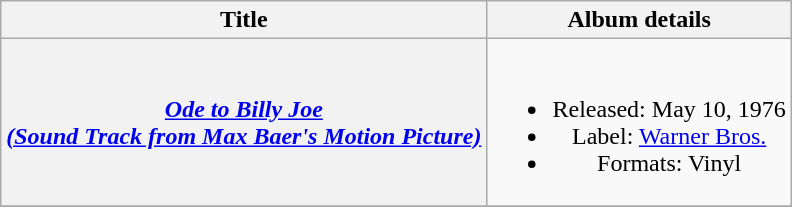<table class="wikitable plainrowheaders" style="text-align:center;">
<tr>
<th scope="col">Title</th>
<th scope="col">Album details</th>
</tr>
<tr>
<th scope="row"><em><a href='#'>Ode to Billy Joe<br>(Sound Track from Max Baer's Motion Picture)</a></em></th>
<td><br><ul><li>Released: May 10, 1976</li><li>Label: <a href='#'>Warner Bros.</a> </li><li>Formats: Vinyl</li></ul></td>
</tr>
<tr>
</tr>
</table>
